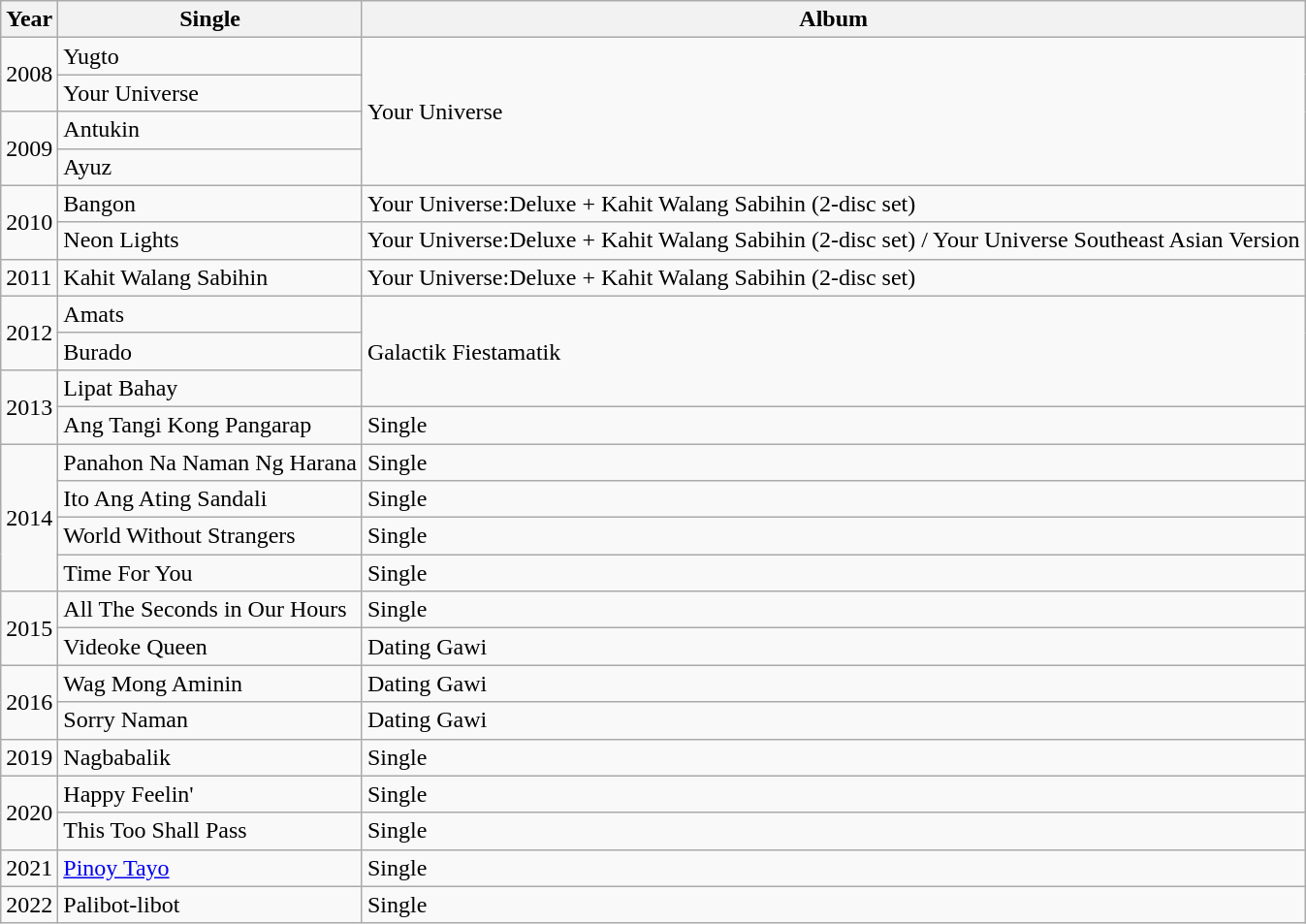<table class="wikitable">
<tr>
<th>Year</th>
<th>Single</th>
<th>Album</th>
</tr>
<tr>
<td rowspan="2">2008</td>
<td>Yugto</td>
<td rowspan="4">Your Universe</td>
</tr>
<tr>
<td>Your Universe</td>
</tr>
<tr>
<td rowspan="2">2009</td>
<td>Antukin</td>
</tr>
<tr>
<td>Ayuz</td>
</tr>
<tr>
<td rowspan="2">2010</td>
<td>Bangon</td>
<td>Your Universe:Deluxe + Kahit Walang Sabihin (2-disc set)</td>
</tr>
<tr>
<td>Neon Lights</td>
<td>Your Universe:Deluxe + Kahit Walang Sabihin (2-disc set) / Your Universe Southeast Asian Version</td>
</tr>
<tr>
<td>2011</td>
<td>Kahit Walang Sabihin</td>
<td>Your Universe:Deluxe + Kahit Walang Sabihin (2-disc set)</td>
</tr>
<tr>
<td rowspan="2">2012</td>
<td>Amats</td>
<td rowspan="3">Galactik Fiestamatik</td>
</tr>
<tr>
<td>Burado</td>
</tr>
<tr>
<td rowspan="2">2013</td>
<td>Lipat Bahay</td>
</tr>
<tr>
<td>Ang Tangi Kong Pangarap</td>
<td>Single</td>
</tr>
<tr>
<td rowspan="4">2014</td>
<td>Panahon Na Naman Ng Harana</td>
<td>Single</td>
</tr>
<tr>
<td>Ito Ang Ating Sandali</td>
<td>Single</td>
</tr>
<tr>
<td>World Without Strangers</td>
<td>Single</td>
</tr>
<tr>
<td>Time For You</td>
<td>Single</td>
</tr>
<tr>
<td rowspan="2">2015</td>
<td>All The Seconds in Our Hours</td>
<td>Single</td>
</tr>
<tr>
<td>Videoke Queen</td>
<td>Dating Gawi</td>
</tr>
<tr>
<td rowspan="2">2016</td>
<td>Wag Mong Aminin</td>
<td>Dating Gawi</td>
</tr>
<tr>
<td>Sorry Naman</td>
<td>Dating Gawi</td>
</tr>
<tr>
<td>2019</td>
<td>Nagbabalik</td>
<td>Single</td>
</tr>
<tr>
<td rowspan="2">2020</td>
<td>Happy Feelin'</td>
<td>Single</td>
</tr>
<tr>
<td>This Too Shall Pass</td>
<td>Single</td>
</tr>
<tr>
<td>2021</td>
<td><a href='#'>Pinoy Tayo</a></td>
<td>Single</td>
</tr>
<tr>
<td>2022</td>
<td>Palibot-libot</td>
<td>Single</td>
</tr>
</table>
